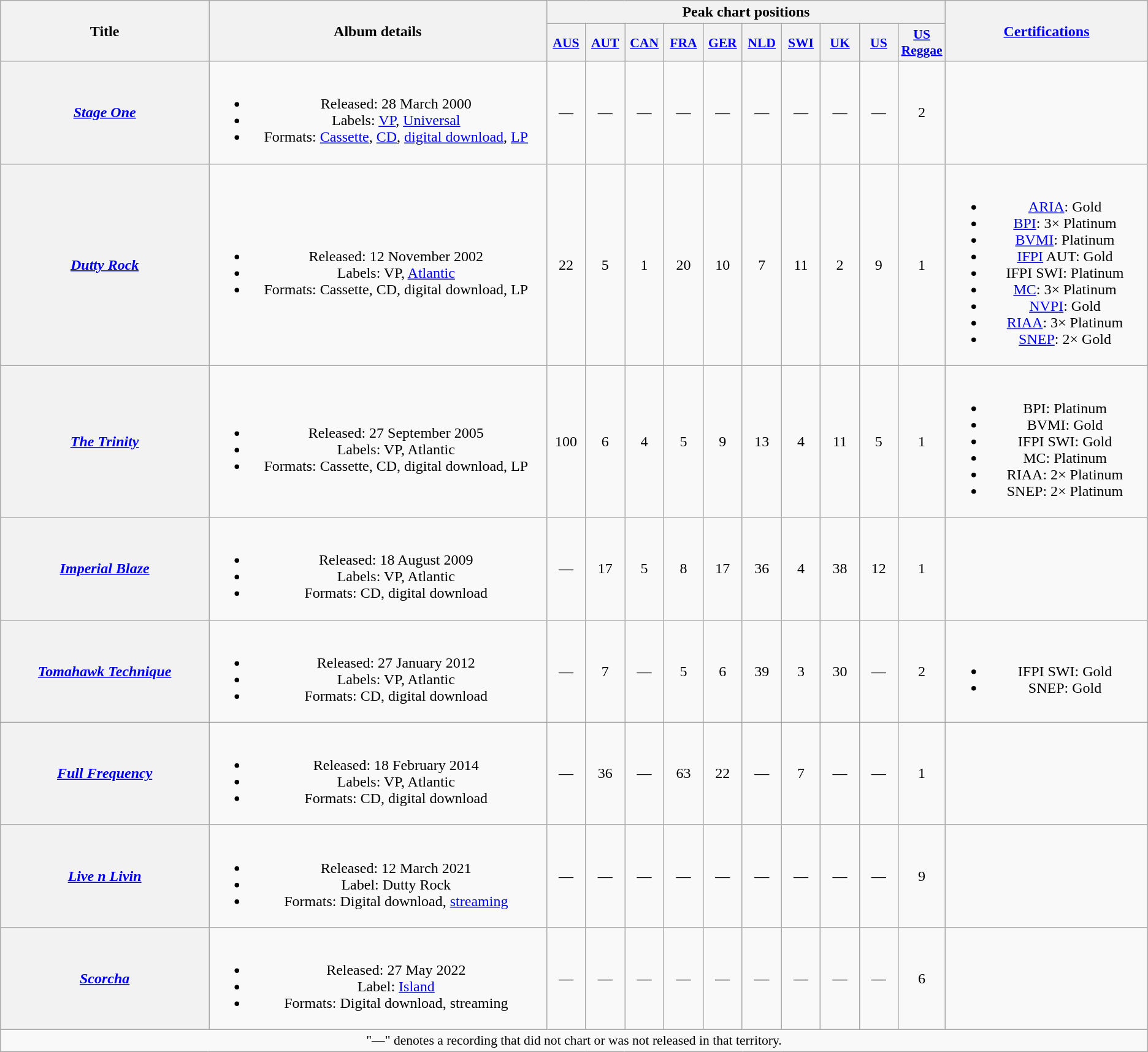<table class="wikitable plainrowheaders" style="text-align:center;" border="1">
<tr>
<th scope="col" rowspan="2" style="width:14em;">Title</th>
<th scope="col" rowspan="2" style="width:23em;">Album details</th>
<th scope="col" colspan="10">Peak chart positions</th>
<th scope="col" rowspan="2" style="width:13.5em;"><a href='#'>Certifications</a></th>
</tr>
<tr>
<th scope="col" style="width:2.5em;font-size:90%;"><a href='#'>AUS</a><br></th>
<th scope="col" style="width:2.5em;font-size:90%;"><a href='#'>AUT</a><br></th>
<th scope="col" style="width:2.5em;font-size:90%;"><a href='#'>CAN</a><br></th>
<th scope="col" style="width:2.5em;font-size:90%;"><a href='#'>FRA</a><br></th>
<th scope="col" style="width:2.5em;font-size:90%;"><a href='#'>GER</a><br></th>
<th scope="col" style="width:2.5em;font-size:90%;"><a href='#'>NLD</a><br></th>
<th scope="col" style="width:2.5em;font-size:90%;"><a href='#'>SWI</a><br></th>
<th scope="col" style="width:2.5em;font-size:90%;"><a href='#'>UK</a><br></th>
<th scope="col" style="width:2.5em;font-size:90%;"><a href='#'>US</a><br></th>
<th scope="col" style="width:2.5em;font-size:90%;"><a href='#'>US Reggae</a><br></th>
</tr>
<tr>
<th scope="row"><em><a href='#'>Stage One</a></em></th>
<td><br><ul><li>Released: 28 March 2000</li><li>Labels: <a href='#'>VP</a>, <a href='#'>Universal</a></li><li>Formats: <a href='#'>Cassette</a>, <a href='#'>CD</a>, <a href='#'>digital download</a>, <a href='#'>LP</a></li></ul></td>
<td>—</td>
<td>—</td>
<td>—</td>
<td>—</td>
<td>—</td>
<td>—</td>
<td>—</td>
<td>—</td>
<td>—</td>
<td>2</td>
<td></td>
</tr>
<tr>
<th scope="row"><em><a href='#'>Dutty Rock</a></em></th>
<td><br><ul><li>Released: 12 November 2002</li><li>Labels: VP, <a href='#'>Atlantic</a></li><li>Formats: Cassette, CD, digital download, LP</li></ul></td>
<td>22</td>
<td>5</td>
<td>1</td>
<td>20</td>
<td>10</td>
<td>7</td>
<td>11</td>
<td>2</td>
<td>9</td>
<td>1</td>
<td><br><ul><li><a href='#'>ARIA</a>: Gold</li><li><a href='#'>BPI</a>: 3× Platinum</li><li><a href='#'>BVMI</a>: Platinum</li><li><a href='#'>IFPI</a> AUT: Gold</li><li>IFPI SWI: Platinum</li><li><a href='#'>MC</a>: 3× Platinum</li><li><a href='#'>NVPI</a>: Gold</li><li><a href='#'>RIAA</a>: 3× Platinum</li><li><a href='#'>SNEP</a>: 2× Gold</li></ul></td>
</tr>
<tr>
<th scope="row"><em><a href='#'>The Trinity</a></em></th>
<td><br><ul><li>Released: 27 September 2005</li><li>Labels: VP, Atlantic</li><li>Formats: Cassette, CD, digital download, LP</li></ul></td>
<td>100</td>
<td>6</td>
<td>4</td>
<td>5</td>
<td>9</td>
<td>13</td>
<td>4</td>
<td>11</td>
<td>5</td>
<td>1</td>
<td><br><ul><li>BPI: Platinum</li><li>BVMI: Gold</li><li>IFPI SWI: Gold</li><li>MC: Platinum</li><li>RIAA: 2× Platinum</li><li>SNEP: 2× Platinum</li></ul></td>
</tr>
<tr>
<th scope="row"><em><a href='#'>Imperial Blaze</a></em></th>
<td><br><ul><li>Released: 18 August 2009</li><li>Labels: VP, Atlantic</li><li>Formats: CD, digital download</li></ul></td>
<td>—</td>
<td>17</td>
<td>5</td>
<td>8</td>
<td>17</td>
<td>36</td>
<td>4</td>
<td>38</td>
<td>12</td>
<td>1</td>
<td></td>
</tr>
<tr>
<th scope="row"><em><a href='#'>Tomahawk Technique</a></em></th>
<td><br><ul><li>Released: 27 January 2012</li><li>Labels: VP, Atlantic</li><li>Formats: CD, digital download</li></ul></td>
<td>—</td>
<td>7</td>
<td>—</td>
<td>5</td>
<td>6</td>
<td>39</td>
<td>3</td>
<td>30</td>
<td>—</td>
<td>2</td>
<td><br><ul><li>IFPI SWI: Gold</li><li>SNEP: Gold</li></ul></td>
</tr>
<tr>
<th scope="row"><em><a href='#'>Full Frequency</a></em></th>
<td><br><ul><li>Released: 18 February 2014</li><li>Labels: VP, Atlantic</li><li>Formats: CD, digital download</li></ul></td>
<td>—</td>
<td>36</td>
<td>—</td>
<td>63</td>
<td>22</td>
<td>—</td>
<td>7</td>
<td>—</td>
<td>—</td>
<td>1</td>
<td></td>
</tr>
<tr>
<th scope="row"><em><a href='#'>Live n Livin</a></em></th>
<td><br><ul><li>Released: 12 March 2021</li><li>Label: Dutty Rock</li><li>Formats: Digital download, <a href='#'>streaming</a></li></ul></td>
<td>—</td>
<td>—</td>
<td>—</td>
<td>—</td>
<td>—</td>
<td>—</td>
<td>—</td>
<td>—</td>
<td>—</td>
<td>9</td>
<td></td>
</tr>
<tr>
<th scope="row"><em><a href='#'>Scorcha</a></em></th>
<td><br><ul><li>Released: 27 May 2022</li><li>Label: <a href='#'>Island</a></li><li>Formats: Digital download, streaming</li></ul></td>
<td>—</td>
<td>—</td>
<td>—</td>
<td>—</td>
<td>—</td>
<td>—</td>
<td>—</td>
<td>—</td>
<td>—</td>
<td>6</td>
<td></td>
</tr>
<tr>
<td colspan="14" style="font-size:90%">"—" denotes a recording that did not chart or was not released in that territory.</td>
</tr>
</table>
